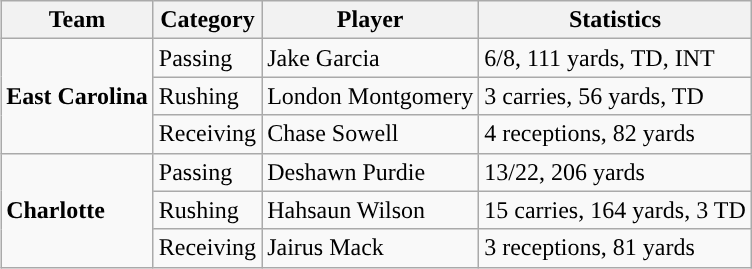<table class="wikitable" style="float: right;">
<tr>
<th>Team</th>
<th>Category</th>
<th>Player</th>
<th>Statistics</th>
</tr>
<tr>
<td rowspan=3><strong>East Carolina</strong></td>
<td>Passing</td>
<td>Jake Garcia</td>
<td>6/8, 111 yards, TD, INT</td>
</tr>
<tr>
<td>Rushing</td>
<td>London Montgomery</td>
<td>3 carries, 56 yards, TD</td>
</tr>
<tr>
<td>Receiving</td>
<td>Chase Sowell</td>
<td>4 receptions, 82 yards</td>
</tr>
<tr>
<td rowspan=3><strong>Charlotte</strong></td>
<td>Passing</td>
<td>Deshawn Purdie</td>
<td>13/22, 206 yards</td>
</tr>
<tr>
<td>Rushing</td>
<td>Hahsaun Wilson</td>
<td>15 carries, 164 yards, 3 TD</td>
</tr>
<tr>
<td>Receiving</td>
<td>Jairus Mack</td>
<td>3 receptions, 81 yards</td>
</tr>
</table>
